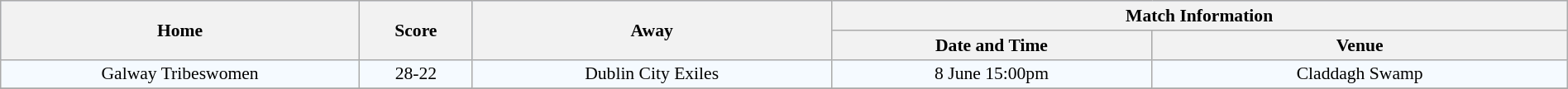<table class="wikitable" border=1 style="border-collapse:collapse; font-size:90%; text-align:center;" cellpadding=3 cellspacing=0 width=100%>
<tr style="background:#C1D8ff;">
<th rowspan="2" width="19%">Home</th>
<th rowspan="2" width="6%">Score</th>
<th rowspan="2" width="19%">Away</th>
<th colspan="4">Match Information</th>
</tr>
<tr style="background:#CCCCCC;">
<th width="17%">Date and Time</th>
<th width="22%">Venue</th>
</tr>
<tr bgcolor="#F5FAFF">
<td>Galway Tribeswomen</td>
<td>28-22</td>
<td>Dublin City Exiles</td>
<td>8 June  15:00pm</td>
<td>Claddagh Swamp</td>
</tr>
<tr bgcolor="#F5FAFF">
</tr>
</table>
